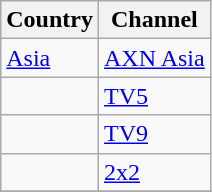<table class=wikitable>
<tr>
<th>Country</th>
<th>Channel</th>
</tr>
<tr>
<td> <a href='#'>Asia</a></td>
<td><a href='#'>AXN Asia</a></td>
</tr>
<tr>
<td></td>
<td><a href='#'>TV5</a></td>
</tr>
<tr>
<td></td>
<td><a href='#'>TV9</a></td>
</tr>
<tr>
<td></td>
<td><a href='#'>2x2</a></td>
</tr>
<tr>
</tr>
</table>
